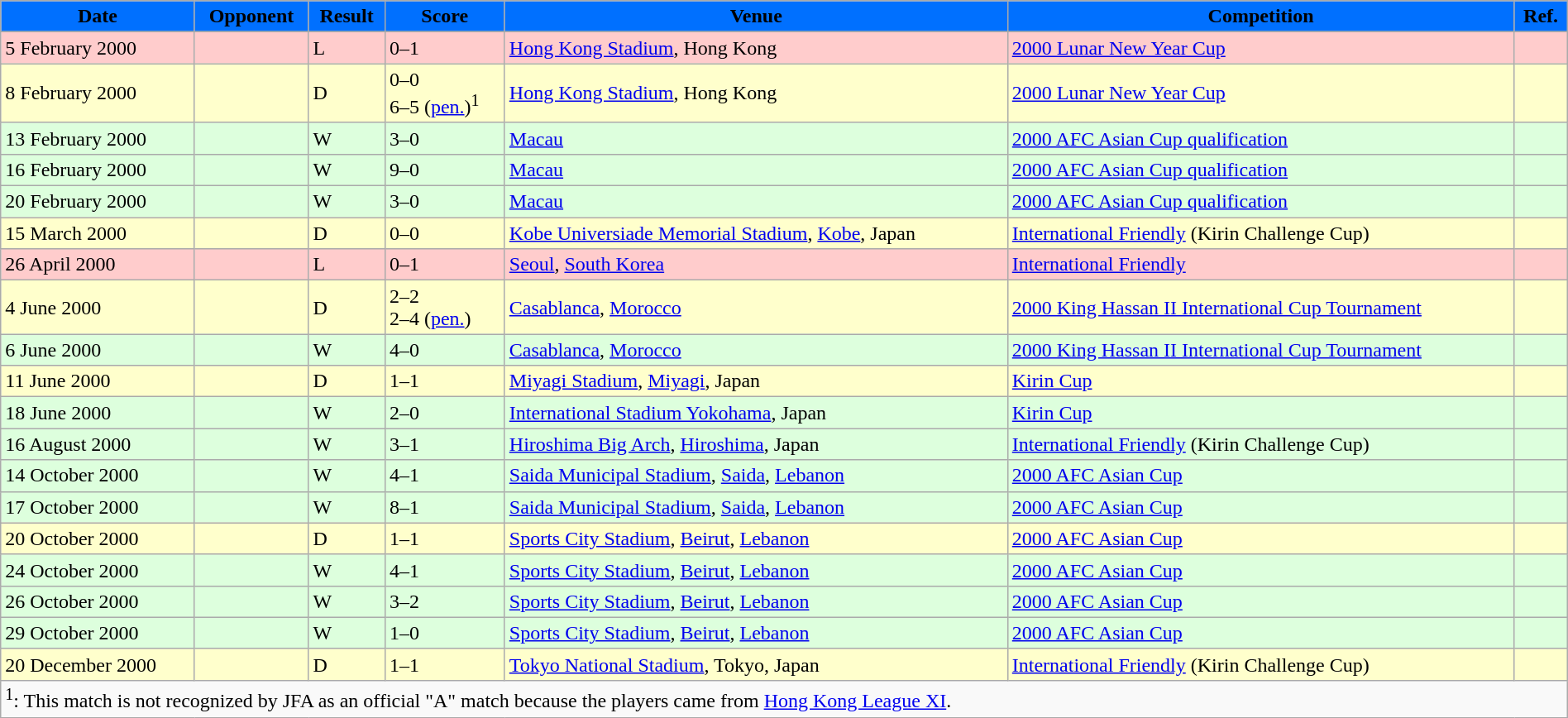<table width=100% class="wikitable">
<tr>
<th style="background:#0070FF;"><span>Date</span></th>
<th style="background:#0070FF;"><span>Opponent</span></th>
<th style="background:#0070FF;"><span>Result</span></th>
<th style="background:#0070FF;"><span>Score</span></th>
<th style="background:#0070FF;"><span>Venue</span></th>
<th style="background:#0070FF;"><span>Competition</span></th>
<th style="background:#0070FF;"><span>Ref.</span></th>
</tr>
<tr>
</tr>
<tr style="background:#FCC;">
<td>5 February 2000</td>
<td></td>
<td>L</td>
<td>0–1</td>
<td> <a href='#'>Hong Kong Stadium</a>, Hong Kong</td>
<td><a href='#'>2000 Lunar New Year Cup</a></td>
<td></td>
</tr>
<tr style="background:#FFC;">
<td>8 February 2000</td>
<td></td>
<td>D</td>
<td>0–0<br>6–5 (<a href='#'>pen.</a>)<sup>1</sup></td>
<td> <a href='#'>Hong Kong Stadium</a>, Hong Kong</td>
<td><a href='#'>2000 Lunar New Year Cup</a></td>
<td></td>
</tr>
<tr style="background:#dfd;">
<td>13 February 2000</td>
<td></td>
<td>W</td>
<td>3–0</td>
<td> <a href='#'>Macau</a></td>
<td><a href='#'>2000 AFC Asian Cup qualification</a></td>
<td></td>
</tr>
<tr style="background:#dfd;">
<td>16 February 2000</td>
<td></td>
<td>W</td>
<td>9–0</td>
<td> <a href='#'>Macau</a></td>
<td><a href='#'>2000 AFC Asian Cup qualification</a></td>
<td></td>
</tr>
<tr style="background:#dfd;">
<td>20 February 2000</td>
<td></td>
<td>W</td>
<td>3–0</td>
<td> <a href='#'>Macau</a></td>
<td><a href='#'>2000 AFC Asian Cup qualification</a></td>
<td></td>
</tr>
<tr style="background:#ffc;">
<td>15 March 2000</td>
<td></td>
<td>D</td>
<td>0–0</td>
<td> <a href='#'>Kobe Universiade Memorial Stadium</a>, <a href='#'>Kobe</a>, Japan</td>
<td><a href='#'>International Friendly</a> (Kirin Challenge Cup)</td>
<td></td>
</tr>
<tr style="background:#fcc;">
<td>26 April 2000</td>
<td></td>
<td>L</td>
<td>0–1</td>
<td> <a href='#'>Seoul</a>, <a href='#'>South Korea</a></td>
<td><a href='#'>International Friendly</a></td>
<td></td>
</tr>
<tr style="background:#ffc;">
<td>4 June 2000</td>
<td></td>
<td>D</td>
<td>2–2<br>2–4 (<a href='#'>pen.</a>)</td>
<td> <a href='#'>Casablanca</a>, <a href='#'>Morocco</a></td>
<td><a href='#'>2000 King Hassan II International Cup Tournament</a></td>
<td></td>
</tr>
<tr style="background:#dfd;">
<td>6 June 2000</td>
<td></td>
<td>W</td>
<td>4–0</td>
<td> <a href='#'>Casablanca</a>, <a href='#'>Morocco</a></td>
<td><a href='#'>2000 King Hassan II International Cup Tournament</a></td>
<td></td>
</tr>
<tr style="background:#ffc;">
<td>11 June 2000</td>
<td></td>
<td>D</td>
<td>1–1</td>
<td> <a href='#'>Miyagi Stadium</a>, <a href='#'>Miyagi</a>, Japan</td>
<td><a href='#'>Kirin Cup</a></td>
<td></td>
</tr>
<tr style="background:#dfd;">
<td>18 June 2000</td>
<td></td>
<td>W</td>
<td>2–0</td>
<td> <a href='#'>International Stadium Yokohama</a>, Japan</td>
<td><a href='#'>Kirin Cup</a></td>
<td></td>
</tr>
<tr style="background:#dfd;">
<td>16 August 2000</td>
<td></td>
<td>W</td>
<td>3–1</td>
<td> <a href='#'>Hiroshima Big Arch</a>, <a href='#'>Hiroshima</a>, Japan</td>
<td><a href='#'>International Friendly</a> (Kirin Challenge Cup)</td>
<td></td>
</tr>
<tr style="background:#dfd;">
<td>14 October 2000</td>
<td></td>
<td>W</td>
<td>4–1</td>
<td> <a href='#'>Saida Municipal Stadium</a>, <a href='#'>Saida</a>, <a href='#'>Lebanon</a></td>
<td><a href='#'>2000 AFC Asian Cup</a></td>
<td></td>
</tr>
<tr style="background:#dfd;">
<td>17 October 2000</td>
<td></td>
<td>W</td>
<td>8–1</td>
<td> <a href='#'>Saida Municipal Stadium</a>, <a href='#'>Saida</a>, <a href='#'>Lebanon</a></td>
<td><a href='#'>2000 AFC Asian Cup</a></td>
<td></td>
</tr>
<tr style="background:#ffc;">
<td>20 October 2000</td>
<td></td>
<td>D</td>
<td>1–1</td>
<td> <a href='#'>Sports City Stadium</a>, <a href='#'>Beirut</a>, <a href='#'>Lebanon</a></td>
<td><a href='#'>2000 AFC Asian Cup</a></td>
<td></td>
</tr>
<tr style="background:#dfd;">
<td>24 October 2000</td>
<td></td>
<td>W</td>
<td>4–1</td>
<td> <a href='#'>Sports City Stadium</a>, <a href='#'>Beirut</a>, <a href='#'>Lebanon</a></td>
<td><a href='#'>2000 AFC Asian Cup</a></td>
<td></td>
</tr>
<tr style="background:#dfd;">
<td>26 October 2000</td>
<td></td>
<td>W</td>
<td>3–2</td>
<td> <a href='#'>Sports City Stadium</a>, <a href='#'>Beirut</a>, <a href='#'>Lebanon</a></td>
<td><a href='#'>2000 AFC Asian Cup</a></td>
<td></td>
</tr>
<tr style="background:#dfd;">
<td>29 October 2000</td>
<td></td>
<td>W</td>
<td>1–0</td>
<td> <a href='#'>Sports City Stadium</a>, <a href='#'>Beirut</a>, <a href='#'>Lebanon</a></td>
<td><a href='#'>2000 AFC Asian Cup</a></td>
<td></td>
</tr>
<tr style="background:#ffc;">
<td>20 December 2000</td>
<td></td>
<td>D</td>
<td>1–1</td>
<td> <a href='#'>Tokyo National Stadium</a>, Tokyo, Japan</td>
<td><a href='#'>International Friendly</a> (Kirin Challenge Cup)</td>
<td></td>
</tr>
<tr>
<td colspan=7 align=left><sup>1</sup>: This match is not recognized by JFA as an official "A" match because the players came from <a href='#'>Hong Kong League XI</a>.</td>
</tr>
</table>
